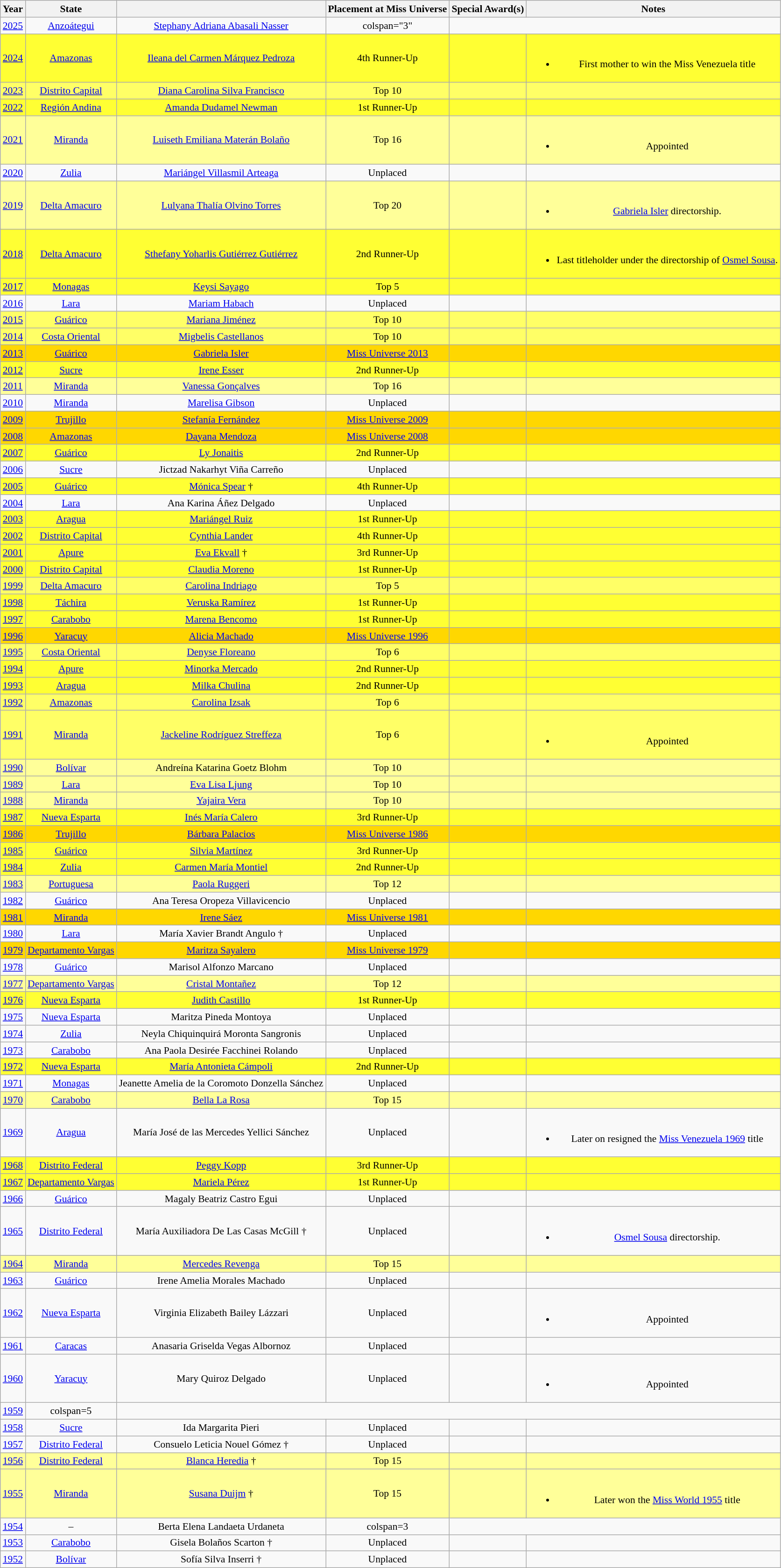<table class="wikitable " style="font-size: 90%; text-align:center;">
<tr>
<th>Year</th>
<th>State</th>
<th></th>
<th>Placement at Miss Universe</th>
<th>Special Award(s)</th>
<th>Notes</th>
</tr>
<tr>
<td><a href='#'>2025</a></td>
<td><a href='#'>Anzoátegui</a></td>
<td><a href='#'>Stephany Adriana Abasali Nasser</a></td>
<td>colspan="3" </td>
</tr>
<tr style="background-color:#FFFF33;">
<td><a href='#'>2024</a></td>
<td><a href='#'>Amazonas</a></td>
<td><a href='#'>Ileana del Carmen Márquez Pedroza</a></td>
<td>4th Runner-Up</td>
<td></td>
<td><br><ul><li>First mother to win the Miss Venezuela title</li></ul></td>
</tr>
<tr style="background-color:#FFFF66;">
<td><a href='#'>2023</a></td>
<td><a href='#'>Distrito Capital</a></td>
<td><a href='#'>Diana Carolina Silva Francisco</a></td>
<td>Top 10</td>
<td></td>
<td></td>
</tr>
<tr style="background-color:#FFFF33;">
<td><a href='#'>2022</a></td>
<td><a href='#'>Región Andina</a></td>
<td><a href='#'>Amanda Dudamel Newman</a></td>
<td>1st Runner-Up</td>
<td></td>
<td></td>
</tr>
<tr style="background-color:#FFFF99;">
<td><a href='#'>2021</a></td>
<td><a href='#'>Miranda</a></td>
<td><a href='#'>Luiseth Emiliana Materán Bolaño</a></td>
<td>Top 16</td>
<td></td>
<td><br><ul><li>Appointed</li></ul></td>
</tr>
<tr>
<td><a href='#'>2020</a></td>
<td><a href='#'>Zulia</a></td>
<td><a href='#'>Mariángel Villasmil Arteaga</a></td>
<td>Unplaced</td>
<td></td>
<td></td>
</tr>
<tr style="background-color:#FFFF99;">
<td><a href='#'>2019</a></td>
<td><a href='#'>Delta Amacuro</a></td>
<td><a href='#'>Lulyana Thalía Olvino Torres</a></td>
<td>Top 20</td>
<td></td>
<td><br><ul><li><a href='#'>Gabriela Isler</a> directorship.</li></ul></td>
</tr>
<tr style="background-color:#FFFF33;">
<td><a href='#'>2018</a></td>
<td><a href='#'>Delta Amacuro</a></td>
<td><a href='#'>Sthefany Yoharlis Gutiérrez Gutiérrez</a></td>
<td>2nd Runner-Up</td>
<td></td>
<td><br><ul><li>Last titleholder under the directorship of <a href='#'>Osmel Sousa</a>.</li></ul></td>
</tr>
<tr style="background-color:#FFFF33;">
<td><a href='#'>2017</a></td>
<td><a href='#'>Monagas</a></td>
<td><a href='#'>Keysi Sayago</a></td>
<td>Top 5</td>
<td></td>
<td></td>
</tr>
<tr>
<td><a href='#'>2016</a></td>
<td><a href='#'>Lara</a></td>
<td><a href='#'>Mariam Habach</a></td>
<td>Unplaced</td>
<td style="background:;"></td>
<td></td>
</tr>
<tr style="background-color:#FFFF66;">
<td><a href='#'>2015</a></td>
<td><a href='#'>Guárico</a></td>
<td><a href='#'>Mariana Jiménez</a></td>
<td>Top 10</td>
<td></td>
<td></td>
</tr>
<tr style="background-color:#FFFF66;">
<td><a href='#'>2014</a></td>
<td><a href='#'>Costa Oriental</a></td>
<td><a href='#'>Migbelis Castellanos</a></td>
<td>Top 10</td>
<td></td>
<td></td>
</tr>
<tr style="background-color:gold;">
<td><a href='#'>2013</a></td>
<td><a href='#'>Guárico</a></td>
<td><a href='#'>Gabriela Isler</a></td>
<td><a href='#'>Miss Universe 2013</a></td>
<td></td>
<td></td>
</tr>
<tr style="background-color:#FFFF33;">
<td><a href='#'>2012</a></td>
<td><a href='#'>Sucre</a></td>
<td><a href='#'>Irene Esser</a></td>
<td>2nd Runner-Up</td>
<td></td>
<td></td>
</tr>
<tr style="background-color:#FFFF99;">
<td><a href='#'>2011</a></td>
<td><a href='#'>Miranda</a></td>
<td><a href='#'>Vanessa Gonçalves</a></td>
<td>Top 16</td>
<td style="background:;"></td>
<td></td>
</tr>
<tr>
<td><a href='#'>2010</a></td>
<td><a href='#'>Miranda</a></td>
<td><a href='#'>Marelisa Gibson</a></td>
<td>Unplaced</td>
<td></td>
<td></td>
</tr>
<tr style="background-color:gold; ">
<td><a href='#'>2009</a></td>
<td><a href='#'>Trujillo</a></td>
<td><a href='#'>Stefanía Fernández</a></td>
<td><a href='#'>Miss Universe 2009</a></td>
<td></td>
<td></td>
</tr>
<tr style="background-color:gold; ">
<td><a href='#'>2008</a></td>
<td><a href='#'>Amazonas</a></td>
<td><a href='#'>Dayana Mendoza</a></td>
<td><a href='#'>Miss Universe 2008</a></td>
<td style="background:;"></td>
<td></td>
</tr>
<tr style="background-color:#FFFF33;">
<td><a href='#'>2007</a></td>
<td><a href='#'>Guárico</a></td>
<td><a href='#'>Ly Jonaitis</a></td>
<td>2nd Runner-Up</td>
<td></td>
<td></td>
</tr>
<tr>
<td><a href='#'>2006</a></td>
<td><a href='#'>Sucre</a></td>
<td>Jictzad Nakarhyt Viña Carreño</td>
<td>Unplaced</td>
<td></td>
<td></td>
</tr>
<tr style="background-color:#FFFF33;">
<td><a href='#'>2005</a></td>
<td><a href='#'>Guárico</a></td>
<td><a href='#'>Mónica Spear</a> †</td>
<td>4th Runner-Up</td>
<td></td>
<td></td>
</tr>
<tr>
<td><a href='#'>2004</a></td>
<td><a href='#'>Lara</a></td>
<td>Ana Karina Áñez Delgado</td>
<td>Unplaced</td>
<td style="background:;"></td>
</tr>
<tr style="background-color:#FFFF33;">
<td><a href='#'>2003</a></td>
<td><a href='#'>Aragua</a></td>
<td><a href='#'>Mariángel Ruiz</a></td>
<td>1st Runner-Up</td>
<td></td>
<td></td>
</tr>
<tr style="background-color:#FFFF33;">
<td><a href='#'>2002</a></td>
<td><a href='#'>Distrito Capital</a></td>
<td><a href='#'>Cynthia Lander</a></td>
<td>4th Runner-Up</td>
<td></td>
<td></td>
</tr>
<tr style="background-color:#FFFF33;">
<td><a href='#'>2001</a></td>
<td><a href='#'>Apure</a></td>
<td><a href='#'>Eva Ekvall</a> †</td>
<td>3rd Runner-Up</td>
<td></td>
<td></td>
</tr>
<tr style="background-color:#FFFF33;">
<td><a href='#'>2000</a></td>
<td><a href='#'>Distrito Capital</a></td>
<td><a href='#'>Claudia Moreno</a></td>
<td>1st Runner-Up</td>
<td></td>
<td style="background:;"></td>
</tr>
<tr style="background-color:#FFFF66;">
<td><a href='#'>1999</a></td>
<td><a href='#'>Delta Amacuro</a></td>
<td><a href='#'>Carolina Indriago</a></td>
<td>Top 5 </td>
<td style="background:;"></td>
<td></td>
</tr>
<tr style="background-color:#FFFF33;">
<td><a href='#'>1998</a></td>
<td><a href='#'>Táchira</a></td>
<td><a href='#'>Veruska Ramírez</a></td>
<td>1st Runner-Up</td>
<td style="background:;"></td>
<td></td>
</tr>
<tr style="background-color:#FFFF33;">
<td><a href='#'>1997</a></td>
<td><a href='#'>Carabobo</a></td>
<td><a href='#'>Marena Bencomo</a></td>
<td>1st Runner-Up</td>
<td style="background:;"></td>
<td></td>
</tr>
<tr style="background-color:gold; ">
<td><a href='#'>1996</a></td>
<td><a href='#'>Yaracuy</a></td>
<td><a href='#'>Alicia Machado</a></td>
<td><a href='#'>Miss Universe 1996</a></td>
<td style="background:;"></td>
<td></td>
</tr>
<tr style="background-color:#FFFF66; ">
<td><a href='#'>1995</a></td>
<td><a href='#'>Costa Oriental</a></td>
<td><a href='#'>Denyse Floreano</a></td>
<td>Top 6 </td>
<td></td>
<td></td>
</tr>
<tr style="background-color:#FFFF33; ">
<td><a href='#'>1994</a></td>
<td><a href='#'>Apure</a></td>
<td><a href='#'>Minorka Mercado</a></td>
<td>2nd Runner-Up</td>
<td style="background:;"></td>
<td></td>
</tr>
<tr style="background-color:#FFFF33; ">
<td><a href='#'>1993</a></td>
<td><a href='#'>Aragua</a></td>
<td><a href='#'>Milka Chulina</a></td>
<td>2nd Runner-Up</td>
<td style="background:;"></td>
<td></td>
</tr>
<tr style="background-color:#FFFF66; ">
<td><a href='#'>1992</a></td>
<td><a href='#'>Amazonas</a></td>
<td><a href='#'>Carolina Izsak</a></td>
<td>Top 6 </td>
<td></td>
<td></td>
</tr>
<tr style="background-color:#FFFF66; ">
<td><a href='#'>1991</a></td>
<td><a href='#'>Miranda</a></td>
<td><a href='#'>Jackeline Rodríguez Streffeza</a></td>
<td>Top 6</td>
<td></td>
<td><br><ul><li>Appointed</li></ul></td>
</tr>
<tr style="background-color:#FFFF99; ">
<td><a href='#'>1990</a></td>
<td><a href='#'>Bolívar</a></td>
<td>Andreína Katarina Goetz Blohm</td>
<td>Top 10</td>
<td></td>
<td></td>
</tr>
<tr style="background-color:#FFFF99; ">
<td><a href='#'>1989</a></td>
<td><a href='#'>Lara</a></td>
<td><a href='#'>Eva Lisa Ljung</a></td>
<td>Top 10</td>
<td></td>
<td></td>
</tr>
<tr style="background-color:#FFFF99; ">
<td><a href='#'>1988</a></td>
<td><a href='#'>Miranda</a></td>
<td><a href='#'>Yajaira Vera</a></td>
<td>Top 10</td>
<td></td>
<td></td>
</tr>
<tr style="background-color:#FFFF33; ">
<td><a href='#'>1987</a></td>
<td><a href='#'>Nueva Esparta</a></td>
<td><a href='#'>Inés María Calero</a></td>
<td>3rd Runner-Up</td>
<td></td>
<td></td>
</tr>
<tr style="background-color:gold; ">
<td><a href='#'>1986</a></td>
<td><a href='#'>Trujillo</a></td>
<td><a href='#'>Bárbara Palacios</a></td>
<td><a href='#'>Miss Universe 1986</a></td>
<td></td>
<td></td>
</tr>
<tr style="background-color:#FFFF33; ">
<td><a href='#'>1985</a></td>
<td><a href='#'>Guárico</a></td>
<td><a href='#'>Silvia Martínez</a></td>
<td>3rd Runner-Up</td>
<td></td>
<td></td>
</tr>
<tr style="background-color:#FFFF33; ">
<td><a href='#'>1984</a></td>
<td><a href='#'>Zulia</a></td>
<td><a href='#'>Carmen María Montiel</a></td>
<td>2nd Runner-Up</td>
<td></td>
<td></td>
</tr>
<tr style="background-color:#FFFF99; ">
<td><a href='#'>1983</a></td>
<td><a href='#'>Portuguesa</a></td>
<td><a href='#'>Paola Ruggeri</a></td>
<td>Top 12</td>
<td></td>
<td></td>
</tr>
<tr>
<td><a href='#'>1982</a></td>
<td><a href='#'>Guárico</a></td>
<td>Ana Teresa Oropeza Villavicencio</td>
<td>Unplaced</td>
<td></td>
<td></td>
</tr>
<tr style="background-color:gold; ">
<td><a href='#'>1981</a></td>
<td><a href='#'>Miranda</a></td>
<td><a href='#'>Irene Sáez</a></td>
<td><a href='#'>Miss Universe 1981</a></td>
<td style="background:;"></td>
<td></td>
</tr>
<tr>
<td><a href='#'>1980</a></td>
<td><a href='#'>Lara</a></td>
<td>María Xavier Brandt Angulo †</td>
<td>Unplaced</td>
<td></td>
<td></td>
</tr>
<tr style="background-color:gold; ">
<td><a href='#'>1979</a></td>
<td><a href='#'>Departamento Vargas</a></td>
<td><a href='#'>Maritza Sayalero</a></td>
<td><a href='#'>Miss Universe 1979</a></td>
<td></td>
<td></td>
</tr>
<tr>
<td><a href='#'>1978</a></td>
<td><a href='#'>Guárico</a></td>
<td>Marisol Alfonzo Marcano</td>
<td>Unplaced</td>
<td></td>
<td></td>
</tr>
<tr style="background-color:#FFFF99; ">
<td><a href='#'>1977</a></td>
<td><a href='#'>Departamento Vargas</a></td>
<td><a href='#'>Cristal Montañez</a></td>
<td>Top 12</td>
<td style="background:;"></td>
<td></td>
</tr>
<tr style="background-color:#FFFF33; ">
<td><a href='#'>1976</a></td>
<td><a href='#'>Nueva Esparta</a></td>
<td><a href='#'>Judith Castillo</a></td>
<td>1st Runner-Up</td>
<td style="background:;"></td>
<td></td>
</tr>
<tr>
<td><a href='#'>1975</a></td>
<td><a href='#'>Nueva Esparta</a></td>
<td>Maritza Pineda Montoya</td>
<td>Unplaced</td>
<td></td>
<td></td>
</tr>
<tr>
<td><a href='#'>1974</a></td>
<td><a href='#'>Zulia</a></td>
<td>Neyla Chiquinquirá Moronta Sangronis</td>
<td>Unplaced</td>
<td></td>
<td></td>
</tr>
<tr>
<td><a href='#'>1973</a></td>
<td><a href='#'>Carabobo</a></td>
<td>Ana Paola Desirée Facchinei Rolando</td>
<td>Unplaced</td>
<td></td>
<td></td>
</tr>
<tr style="background-color:#FFFF33; ">
<td><a href='#'>1972</a></td>
<td><a href='#'>Nueva Esparta</a></td>
<td><a href='#'>María Antonieta Cámpoli</a></td>
<td>2nd Runner-Up</td>
<td></td>
<td></td>
</tr>
<tr>
<td><a href='#'>1971</a></td>
<td><a href='#'>Monagas</a></td>
<td>Jeanette Amelia de la Coromoto Donzella Sánchez</td>
<td>Unplaced</td>
<td></td>
<td></td>
</tr>
<tr style="background-color:#FFFF99; ">
<td><a href='#'>1970</a></td>
<td><a href='#'>Carabobo</a></td>
<td><a href='#'>Bella La Rosa</a></td>
<td>Top 15</td>
<td></td>
<td></td>
</tr>
<tr>
<td><a href='#'>1969</a></td>
<td><a href='#'>Aragua</a></td>
<td>María José de las Mercedes Yellici Sánchez</td>
<td>Unplaced</td>
<td></td>
<td><br><ul><li>Later on resigned the <a href='#'>Miss Venezuela 1969</a> title</li></ul></td>
</tr>
<tr style="background-color:#FFFF33; ">
<td><a href='#'>1968</a></td>
<td><a href='#'>Distrito Federal</a></td>
<td><a href='#'>Peggy Kopp</a></td>
<td>3rd Runner-Up</td>
<td></td>
<td></td>
</tr>
<tr style="background-color:#FFFF33; ">
<td><a href='#'>1967</a></td>
<td><a href='#'>Departamento Vargas</a></td>
<td><a href='#'>Mariela Pérez</a></td>
<td>1st Runner-Up</td>
<td></td>
<td></td>
</tr>
<tr>
<td><a href='#'>1966</a></td>
<td><a href='#'>Guárico</a></td>
<td>Magaly Beatriz Castro Egui</td>
<td>Unplaced</td>
<td></td>
<td></td>
</tr>
<tr>
<td><a href='#'>1965</a></td>
<td><a href='#'>Distrito Federal</a></td>
<td>María Auxiliadora De Las Casas McGill †</td>
<td>Unplaced</td>
<td></td>
<td><br><ul><li><a href='#'>Osmel Sousa</a> directorship.</li></ul></td>
</tr>
<tr style="background-color:#FFFF99; ">
<td><a href='#'>1964</a></td>
<td><a href='#'>Miranda</a></td>
<td><a href='#'>Mercedes Revenga</a></td>
<td>Top 15</td>
<td></td>
<td></td>
</tr>
<tr>
<td><a href='#'>1963</a></td>
<td><a href='#'>Guárico</a></td>
<td>Irene Amelia Morales Machado</td>
<td>Unplaced</td>
<td></td>
<td></td>
</tr>
<tr>
<td><a href='#'>1962</a></td>
<td><a href='#'>Nueva Esparta</a></td>
<td>Virginia Elizabeth Bailey Lázzari</td>
<td>Unplaced</td>
<td></td>
<td><br><ul><li>Appointed</li></ul></td>
</tr>
<tr>
<td><a href='#'>1961</a></td>
<td><a href='#'>Caracas</a></td>
<td>Anasaria Griselda Vegas Albornoz</td>
<td>Unplaced</td>
<td></td>
<td></td>
</tr>
<tr>
<td><a href='#'>1960</a></td>
<td><a href='#'>Yaracuy</a></td>
<td>Mary Quiroz Delgado</td>
<td>Unplaced</td>
<td></td>
<td><br><ul><li>Appointed</li></ul></td>
</tr>
<tr>
<td><a href='#'>1959</a></td>
<td>colspan=5 </td>
</tr>
<tr>
<td><a href='#'>1958</a></td>
<td><a href='#'>Sucre</a></td>
<td>Ida Margarita Pieri</td>
<td>Unplaced</td>
<td></td>
<td></td>
</tr>
<tr>
<td><a href='#'>1957</a></td>
<td><a href='#'>Distrito Federal</a></td>
<td>Consuelo Leticia Nouel Gómez †</td>
<td>Unplaced</td>
<td></td>
<td></td>
</tr>
<tr style="background-color:#FFFF99; ">
<td><a href='#'>1956</a></td>
<td><a href='#'>Distrito Federal</a></td>
<td><a href='#'>Blanca Heredia</a> †</td>
<td>Top 15</td>
<td></td>
<td></td>
</tr>
<tr style="background-color:#FFFF99; ">
<td><a href='#'>1955</a></td>
<td><a href='#'>Miranda</a></td>
<td><a href='#'>Susana Duijm</a> †</td>
<td>Top 15</td>
<td></td>
<td><br><ul><li>Later won the <a href='#'>Miss World 1955</a> title</li></ul></td>
</tr>
<tr>
<td><a href='#'>1954</a></td>
<td>–</td>
<td>Berta Elena Landaeta Urdaneta</td>
<td>colspan=3 </td>
</tr>
<tr>
<td><a href='#'>1953</a></td>
<td><a href='#'>Carabobo</a></td>
<td>Gisela Bolaños Scarton †</td>
<td>Unplaced</td>
<td></td>
<td></td>
</tr>
<tr>
<td><a href='#'>1952</a></td>
<td><a href='#'>Bolívar</a></td>
<td>Sofía Silva Inserri †</td>
<td>Unplaced</td>
<td></td>
<td></td>
</tr>
</table>
